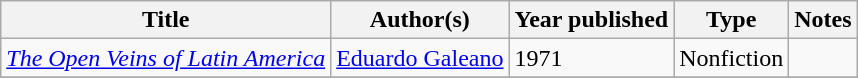<table class="wikitable sortable">
<tr>
<th>Title</th>
<th>Author(s)</th>
<th>Year published</th>
<th>Type</th>
<th class="unsortable">Notes</th>
</tr>
<tr>
<td><em><a href='#'>The Open Veins of Latin America</a></em></td>
<td><a href='#'>Eduardo Galeano</a></td>
<td>1971</td>
<td>Nonfiction</td>
<td></td>
</tr>
<tr>
</tr>
</table>
